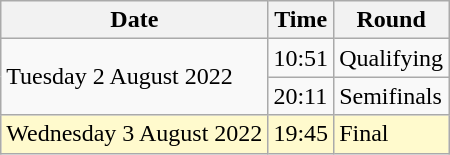<table class="wikitable">
<tr>
<th>Date</th>
<th>Time</th>
<th>Round</th>
</tr>
<tr>
<td rowspan=2>Tuesday 2 August 2022</td>
<td>10:51</td>
<td>Qualifying</td>
</tr>
<tr>
<td>20:11</td>
<td>Semifinals</td>
</tr>
<tr>
<td style=background:lemonchiffon>Wednesday 3 August 2022</td>
<td style=background:lemonchiffon>19:45</td>
<td style=background:lemonchiffon>Final</td>
</tr>
</table>
